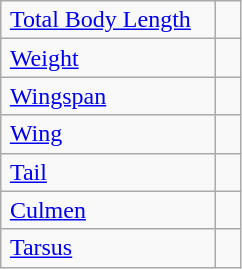<table class="wikitable">
<tr>
<td style="padding-right: 1em;padding-left:0.35em;"><a href='#'>Total Body Length</a></td>
<td style="padding-right: 0.5em;padding-left:0.5em;"></td>
</tr>
<tr>
<td style="padding-right: 1em;padding-left:0.35em;"><a href='#'>Weight</a></td>
<td style="padding-right: 0.5em;padding-left:0.5em;"></td>
</tr>
<tr>
<td style="padding-right: 1em;padding-left:0.35em;"><a href='#'>Wingspan</a></td>
<td style="padding-right: 0.5em;padding-left:0.5em;"></td>
</tr>
<tr>
<td style="padding-right: 1em;padding-left:0.35em;"><a href='#'>Wing</a></td>
<td style="padding-right: 0.5em;padding-left:0.5em;"></td>
</tr>
<tr>
<td style="padding-right: 1em;padding-left:0.35em;"><a href='#'>Tail</a></td>
<td style="padding-right: 0.5em;padding-left:0.5em;"></td>
</tr>
<tr>
<td style="padding-right: 1em;padding-left:0.35em;"><a href='#'>Culmen</a></td>
<td style="padding-right: 0.5em;padding-left:0.5em;"></td>
</tr>
<tr>
<td style="padding-right: 1em;padding-left:0.35em;"><a href='#'>Tarsus</a></td>
<td style="padding-right: 0.5em;padding-left:0.5em;"></td>
</tr>
</table>
